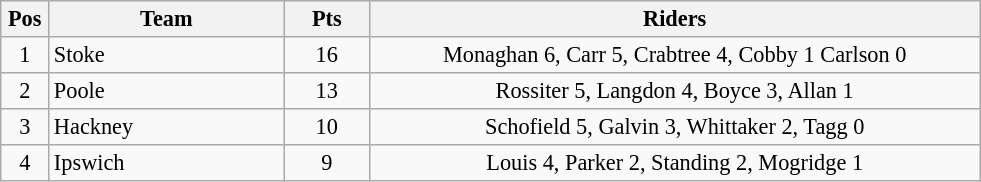<table class=wikitable style="font-size:93%;">
<tr>
<th width=25px>Pos</th>
<th width=150px>Team</th>
<th width=50px>Pts</th>
<th width=400px>Riders</th>
</tr>
<tr align=center>
<td>1</td>
<td align=left>Stoke</td>
<td>16</td>
<td>Monaghan 6, Carr 5, Crabtree 4, Cobby 1 Carlson 0</td>
</tr>
<tr align=center>
<td>2</td>
<td align=left>Poole</td>
<td>13</td>
<td>Rossiter 5, Langdon 4, Boyce 3, Allan 1</td>
</tr>
<tr align=center>
<td>3</td>
<td align=left>Hackney</td>
<td>10</td>
<td>Schofield 5, Galvin 3, Whittaker 2, Tagg 0</td>
</tr>
<tr align=center>
<td>4</td>
<td align=left>Ipswich</td>
<td>9</td>
<td>Louis 4, Parker 2, Standing 2, Mogridge 1</td>
</tr>
</table>
